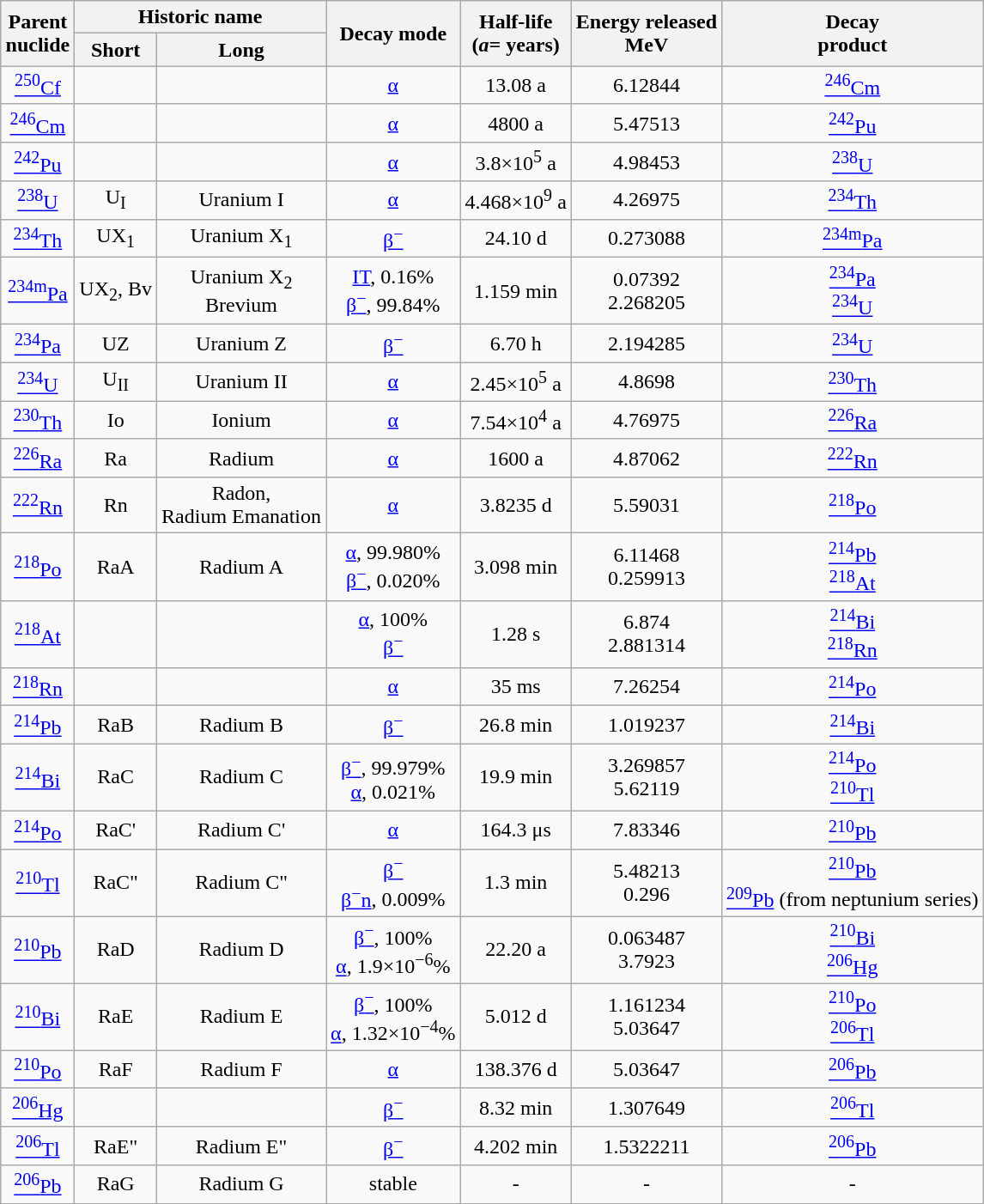<table class="wikitable" style="margin:auto; text-align:center;">
<tr>
<th rowspan=2>Parent<br>nuclide</th>
<th colspan=2>Historic name</th>
<th rowspan=2>Decay mode </th>
<th rowspan=2>Half-life<br>(<em>a</em>= years)</th>
<th rowspan=2 data-sort-type="number">Energy released<br>MeV</th>
<th rowspan=2 data-sort-type="number">Decay<br>product</th>
</tr>
<tr>
<th>Short</th>
<th>Long</th>
</tr>
<tr>
<td align="center"><a href='#'><sup>250</sup>Cf</a></td>
<td align="center"></td>
<td align="center"></td>
<td align="center"><a href='#'>α</a></td>
<td align="center">13.08 a</td>
<td align="center">6.12844</td>
<td align="center"><a href='#'><sup>246</sup>Cm</a></td>
</tr>
<tr>
<td align="center"><a href='#'><sup>246</sup>Cm</a></td>
<td align="center"></td>
<td align="center"></td>
<td align="center"><a href='#'>α</a></td>
<td align="center">4800 a</td>
<td align="center">5.47513</td>
<td align="center"><a href='#'><sup>242</sup>Pu</a></td>
</tr>
<tr>
<td align="center"><a href='#'><sup>242</sup>Pu</a></td>
<td align="center"></td>
<td align="center"></td>
<td align="center"><a href='#'>α</a></td>
<td align="center">3.8×10<sup>5</sup> a</td>
<td align="center">4.98453</td>
<td align="center"><a href='#'><sup>238</sup>U</a></td>
</tr>
<tr>
<td align="center"><a href='#'><sup>238</sup>U</a></td>
<td align="center">U<sub>I</sub></td>
<td align="center">Uranium I</td>
<td align="center"><a href='#'>α</a></td>
<td align="center">4.468×10<sup>9</sup> a</td>
<td align="center">4.26975</td>
<td align="center"><a href='#'><sup>234</sup>Th</a></td>
</tr>
<tr>
<td align="center"><a href='#'><sup>234</sup>Th</a></td>
<td align="center">UX<sub>1</sub></td>
<td align="center">Uranium X<sub>1</sub></td>
<td align="center"><a href='#'>β<sup>−</sup></a></td>
<td align="center">24.10 d</td>
<td align="center">0.273088</td>
<td align="center"><a href='#'><sup>234m</sup>Pa</a></td>
</tr>
<tr>
<td align="center"><a href='#'><sup>234m</sup>Pa</a></td>
<td align="center">UX<sub>2</sub>, Bv</td>
<td align="center">Uranium X<sub>2</sub><br>Brevium</td>
<td align="center"><a href='#'>IT</a>, 0.16%<br><a href='#'>β<sup>−</sup></a>, 99.84%</td>
<td align="center">1.159 min</td>
<td align="center">0.07392<br>2.268205</td>
<td align="center"><a href='#'><sup>234</sup>Pa</a><br><a href='#'><sup>234</sup>U</a></td>
</tr>
<tr>
<td align="center"><a href='#'><sup>234</sup>Pa</a></td>
<td align="center">UZ</td>
<td align="center">Uranium Z</td>
<td align="center"><a href='#'>β<sup>−</sup></a></td>
<td align="center">6.70 h</td>
<td align="center">2.194285</td>
<td align="center"><a href='#'><sup>234</sup>U</a></td>
</tr>
<tr>
<td align="center"><a href='#'><sup>234</sup>U</a></td>
<td align="center">U<sub>II</sub></td>
<td align="center">Uranium II</td>
<td align="center"><a href='#'>α</a></td>
<td align="center">2.45×10<sup>5</sup> a</td>
<td align="center">4.8698</td>
<td align="center"><a href='#'><sup>230</sup>Th</a></td>
</tr>
<tr>
<td align="center"><a href='#'><sup>230</sup>Th</a></td>
<td align="center">Io</td>
<td align="center">Ionium</td>
<td align="center"><a href='#'>α</a></td>
<td align="center">7.54×10<sup>4</sup> a</td>
<td align="center">4.76975</td>
<td align="center"><a href='#'><sup>226</sup>Ra</a></td>
</tr>
<tr>
<td align="center"><a href='#'><sup>226</sup>Ra</a></td>
<td align="center">Ra</td>
<td align="center">Radium</td>
<td align="center"><a href='#'>α</a></td>
<td align="center">1600 a</td>
<td align="center">4.87062</td>
<td align="center"><a href='#'><sup>222</sup>Rn</a></td>
</tr>
<tr>
<td align="center"><a href='#'><sup>222</sup>Rn</a></td>
<td align="center">Rn</td>
<td align="center">Radon,<br>Radium Emanation</td>
<td align="center"><a href='#'>α</a></td>
<td align="center">3.8235 d</td>
<td align="center">5.59031</td>
<td align="center"><a href='#'><sup>218</sup>Po</a></td>
</tr>
<tr>
<td align="center"><a href='#'><sup>218</sup>Po</a></td>
<td align="center">RaA</td>
<td align="center">Radium A</td>
<td align="center"><a href='#'>α</a>, 99.980%<br><a href='#'>β<sup>−</sup></a>, 0.020%</td>
<td align="center">3.098 min</td>
<td align="center">6.11468<br>0.259913</td>
<td align="center"><a href='#'><sup>214</sup>Pb</a><br><a href='#'><sup>218</sup>At</a></td>
</tr>
<tr>
<td align="center"><a href='#'><sup>218</sup>At</a></td>
<td align="center"></td>
<td align="center"></td>
<td align="center"><a href='#'>α</a>, 100%<br><a href='#'>β<sup>−</sup></a></td>
<td align="center">1.28 s</td>
<td align="center">6.874<br>2.881314</td>
<td align="center"><a href='#'><sup>214</sup>Bi</a><br><a href='#'><sup>218</sup>Rn</a></td>
</tr>
<tr>
<td align="center"><a href='#'><sup>218</sup>Rn</a></td>
<td align="center"></td>
<td align="center"></td>
<td align="center"><a href='#'>α</a></td>
<td align="center">35 ms</td>
<td align="center">7.26254</td>
<td align="center"><a href='#'><sup>214</sup>Po</a></td>
</tr>
<tr>
<td align="center"><a href='#'><sup>214</sup>Pb</a></td>
<td align="center">RaB</td>
<td align="center">Radium B</td>
<td align="center"><a href='#'>β<sup>−</sup></a></td>
<td align="center">26.8 min</td>
<td align="center">1.019237</td>
<td align="center"><a href='#'><sup>214</sup>Bi</a></td>
</tr>
<tr>
<td align="center"><a href='#'><sup>214</sup>Bi</a></td>
<td align="center">RaC</td>
<td align="center">Radium C</td>
<td align="center"><a href='#'>β<sup>−</sup></a>, 99.979%<br><a href='#'>α</a>, 0.021%</td>
<td align="center">19.9 min</td>
<td align="center">3.269857<br>5.62119</td>
<td align="center"><a href='#'><sup>214</sup>Po</a><br><a href='#'><sup>210</sup>Tl</a></td>
</tr>
<tr>
<td align="center"><a href='#'><sup>214</sup>Po</a></td>
<td align="center">RaC'</td>
<td align="center">Radium C'</td>
<td align="center"><a href='#'>α</a></td>
<td align="center">164.3 μs</td>
<td align="center">7.83346</td>
<td align="center"><a href='#'><sup>210</sup>Pb</a></td>
</tr>
<tr>
<td align="center"><a href='#'><sup>210</sup>Tl</a></td>
<td align="center">RaC"</td>
<td align="center">Radium C"</td>
<td align="center"><a href='#'>β<sup>−</sup></a><br><a href='#'>β<sup>−</sup>n</a>, 0.009%</td>
<td align="center">1.3 min</td>
<td align="center">5.48213<br>0.296</td>
<td align="center"><a href='#'><sup>210</sup>Pb</a><br><a href='#'><sup>209</sup>Pb</a> (from neptunium series)</td>
</tr>
<tr>
<td align="center"><a href='#'><sup>210</sup>Pb</a></td>
<td align="center">RaD</td>
<td align="center">Radium D</td>
<td align="center"><a href='#'>β<sup>−</sup></a>, 100%<br><a href='#'>α</a>, 1.9×10<sup>−6</sup>%</td>
<td align="center">22.20 a</td>
<td align="center">0.063487<br>3.7923</td>
<td align="center"><a href='#'><sup>210</sup>Bi</a><br><a href='#'><sup>206</sup>Hg</a></td>
</tr>
<tr>
<td align="center"><a href='#'><sup>210</sup>Bi</a></td>
<td align="center">RaE</td>
<td align="center">Radium E</td>
<td align="center"><a href='#'>β<sup>−</sup></a>, 100%<br><a href='#'>α</a>, 1.32×10<sup>−4</sup>%</td>
<td align="center">5.012 d</td>
<td align="center">1.161234<br>5.03647</td>
<td align="center"><a href='#'><sup>210</sup>Po</a><br><a href='#'><sup>206</sup>Tl</a></td>
</tr>
<tr>
<td align="center"><a href='#'><sup>210</sup>Po</a></td>
<td align="center">RaF</td>
<td align="center">Radium F</td>
<td align="center"><a href='#'>α</a></td>
<td align="center">138.376 d</td>
<td align="center">5.03647</td>
<td align="center"><a href='#'><sup>206</sup>Pb</a></td>
</tr>
<tr>
<td align="center"><a href='#'><sup>206</sup>Hg</a></td>
<td align="center"></td>
<td align="center"></td>
<td align="center"><a href='#'>β<sup>−</sup></a></td>
<td align="center">8.32 min</td>
<td align="center">1.307649</td>
<td align="center"><a href='#'><sup>206</sup>Tl</a></td>
</tr>
<tr>
<td align="center"><a href='#'><sup>206</sup>Tl</a></td>
<td align="center">RaE"</td>
<td align="center">Radium E"</td>
<td align="center"><a href='#'>β<sup>−</sup></a></td>
<td align="center">4.202 min</td>
<td align="center">1.5322211</td>
<td align="center"><a href='#'><sup>206</sup>Pb</a></td>
</tr>
<tr>
<td align="center"><a href='#'><sup>206</sup>Pb</a></td>
<td align="center">RaG</td>
<td align="center">Radium G</td>
<td align="center">stable</td>
<td align="center">-</td>
<td align="center">-</td>
<td align="center">-</td>
</tr>
</table>
